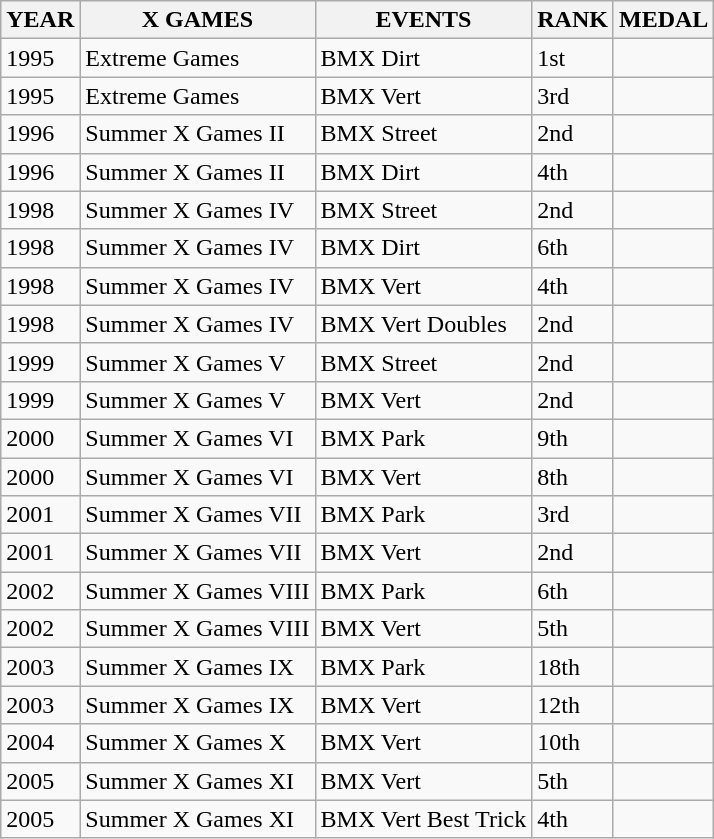<table class="wikitable">
<tr>
<th>YEAR</th>
<th>X GAMES</th>
<th>EVENTS</th>
<th>RANK</th>
<th>MEDAL</th>
</tr>
<tr>
<td>1995</td>
<td>Extreme Games</td>
<td>BMX Dirt</td>
<td>1st</td>
<td></td>
</tr>
<tr>
<td>1995</td>
<td>Extreme Games</td>
<td>BMX Vert</td>
<td>3rd</td>
<td></td>
</tr>
<tr>
<td>1996</td>
<td>Summer X Games II</td>
<td>BMX Street</td>
<td>2nd</td>
<td></td>
</tr>
<tr>
<td>1996</td>
<td>Summer X Games II</td>
<td>BMX Dirt</td>
<td>4th</td>
<td></td>
</tr>
<tr>
<td>1998</td>
<td>Summer X Games IV</td>
<td>BMX Street</td>
<td>2nd</td>
<td></td>
</tr>
<tr>
<td>1998</td>
<td>Summer X Games IV</td>
<td>BMX Dirt</td>
<td>6th</td>
<td></td>
</tr>
<tr>
<td>1998</td>
<td>Summer X Games IV</td>
<td>BMX Vert</td>
<td>4th</td>
<td></td>
</tr>
<tr>
<td>1998</td>
<td>Summer X Games IV</td>
<td>BMX Vert Doubles</td>
<td>2nd</td>
<td></td>
</tr>
<tr>
<td>1999</td>
<td>Summer X Games V</td>
<td>BMX Street</td>
<td>2nd</td>
<td></td>
</tr>
<tr>
<td>1999</td>
<td>Summer X Games V</td>
<td>BMX Vert</td>
<td>2nd</td>
<td></td>
</tr>
<tr>
<td>2000</td>
<td>Summer X Games VI</td>
<td>BMX Park</td>
<td>9th</td>
<td></td>
</tr>
<tr>
<td>2000</td>
<td>Summer X Games VI</td>
<td>BMX Vert</td>
<td>8th</td>
<td></td>
</tr>
<tr>
<td>2001</td>
<td>Summer X Games VII</td>
<td>BMX Park</td>
<td>3rd</td>
<td></td>
</tr>
<tr>
<td>2001</td>
<td>Summer X Games VII</td>
<td>BMX Vert</td>
<td>2nd</td>
<td></td>
</tr>
<tr>
<td>2002</td>
<td>Summer X Games VIII</td>
<td>BMX Park</td>
<td>6th</td>
<td></td>
</tr>
<tr>
<td>2002</td>
<td>Summer X Games VIII</td>
<td>BMX Vert</td>
<td>5th</td>
<td></td>
</tr>
<tr>
<td>2003</td>
<td>Summer X Games IX</td>
<td>BMX Park</td>
<td>18th</td>
<td></td>
</tr>
<tr>
<td>2003</td>
<td>Summer X Games IX</td>
<td>BMX Vert</td>
<td>12th</td>
<td></td>
</tr>
<tr>
<td>2004</td>
<td>Summer X Games X</td>
<td>BMX Vert</td>
<td>10th</td>
<td></td>
</tr>
<tr>
<td>2005</td>
<td>Summer X Games XI</td>
<td>BMX Vert</td>
<td>5th</td>
<td></td>
</tr>
<tr>
<td>2005</td>
<td>Summer X Games XI</td>
<td>BMX Vert Best Trick</td>
<td>4th</td>
<td></td>
</tr>
</table>
